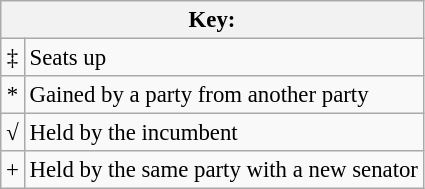<table class="wikitable mw-collapsible" style="text-align:center; font-size:95%">
<tr>
<th colspan="2">Key:</th>
</tr>
<tr>
<td>‡</td>
<td align=left>Seats up</td>
</tr>
<tr>
<td>*</td>
<td align=left>Gained by a party from another party</td>
</tr>
<tr>
<td>√</td>
<td align=left>Held by the incumbent</td>
</tr>
<tr>
<td>+</td>
<td align=left>Held by the same party with a new senator</td>
</tr>
</table>
